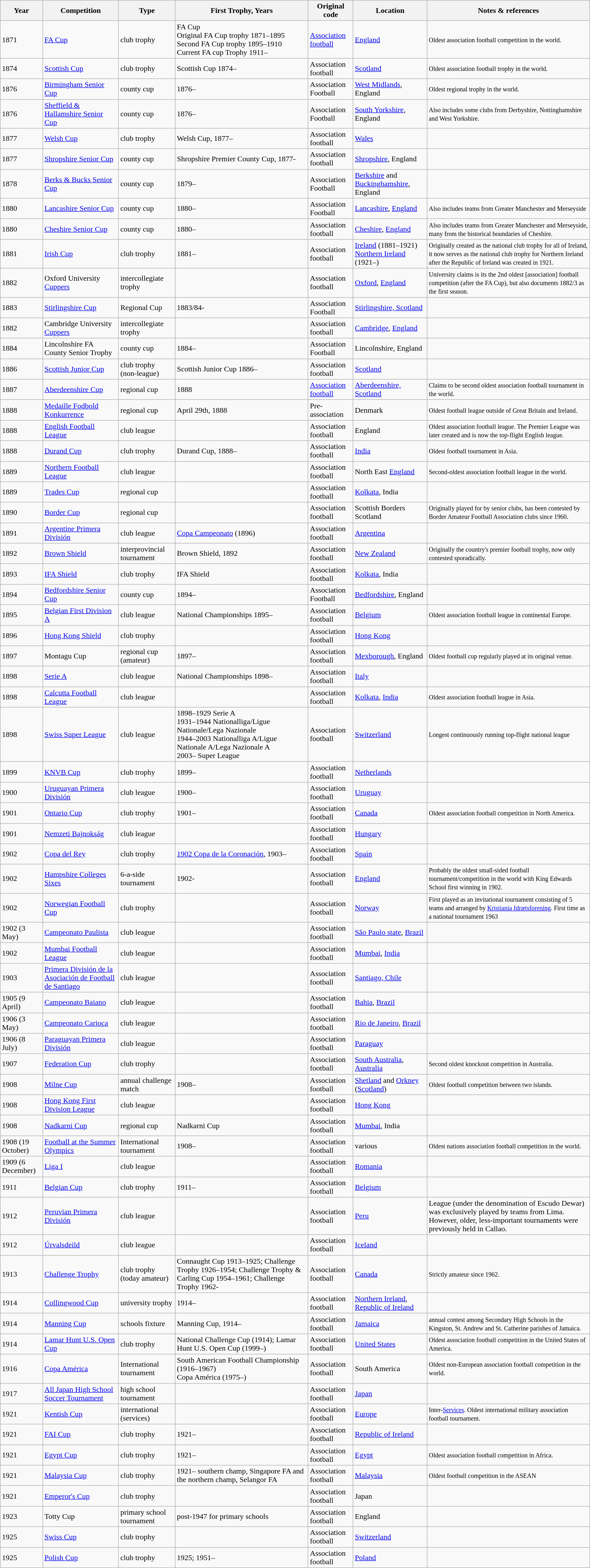<table class="wikitable sortable">
<tr>
<th>Year</th>
<th>Competition</th>
<th>Type</th>
<th>First Trophy, Years</th>
<th>Original code</th>
<th>Location</th>
<th>Notes & references</th>
</tr>
<tr>
<td>1871</td>
<td><a href='#'>FA Cup</a></td>
<td>club trophy</td>
<td>FA Cup<br> Original FA Cup trophy 1871–1895<br> Second FA Cup trophy 1895–1910<br> Current FA cup Trophy 1911–</td>
<td><a href='#'>Association football</a></td>
<td><a href='#'>England</a></td>
<td><small>Oldest association football competition in the world.</small></td>
</tr>
<tr>
<td>1874</td>
<td><a href='#'>Scottish Cup</a></td>
<td>club trophy</td>
<td>Scottish Cup 1874–</td>
<td>Association football</td>
<td><a href='#'>Scotland</a></td>
<td><small>Oldest association football trophy in the world.</small></td>
</tr>
<tr>
<td>1876</td>
<td><a href='#'>Birmingham Senior Cup</a></td>
<td>county cup</td>
<td>1876–</td>
<td>Association Football</td>
<td><a href='#'>West Midlands</a>, England</td>
<td><small>Oldest regional trophy in the world.</small></td>
</tr>
<tr>
<td>1876</td>
<td><a href='#'>Sheffield & Hallamshire Senior Cup</a></td>
<td>county cup</td>
<td>1876–</td>
<td>Association Football</td>
<td><a href='#'>South Yorkshire</a>, England</td>
<td><small>Also includes some clubs from Derbyshire, Nottinghamshire and West Yorkshire.</small></td>
</tr>
<tr>
<td>1877</td>
<td><a href='#'>Welsh Cup</a></td>
<td>club trophy</td>
<td>Welsh Cup, 1877–</td>
<td>Association football</td>
<td><a href='#'>Wales</a></td>
<td></td>
</tr>
<tr>
<td>1877</td>
<td><a href='#'>Shropshire Senior Cup</a></td>
<td>county cup</td>
<td>Shropshire Premier County Cup, 1877-</td>
<td>Association football</td>
<td><a href='#'>Shropshire</a>, England</td>
<td></td>
</tr>
<tr>
<td>1878</td>
<td><a href='#'>Berks & Bucks Senior Cup</a></td>
<td>county cup</td>
<td>1879–</td>
<td>Association Football</td>
<td><a href='#'>Berkshire</a> and <a href='#'>Buckinghamshire</a>, England</td>
<td></td>
</tr>
<tr>
<td>1880</td>
<td><a href='#'>Lancashire Senior Cup</a></td>
<td>county cup</td>
<td>1880–</td>
<td>Association Football</td>
<td><a href='#'>Lancashire</a>, <a href='#'>England</a></td>
<td><small>Also includes teams from Greater Manchester and Merseyside</small></td>
</tr>
<tr>
<td>1880</td>
<td><a href='#'>Cheshire Senior Cup</a></td>
<td>county cup</td>
<td>1880–</td>
<td>Association football</td>
<td><a href='#'>Cheshire</a>, <a href='#'>England</a></td>
<td><small>Also includes teams from Greater Manchester and Merseyside, many from the historical boundaries of Cheshire.</small></td>
</tr>
<tr>
<td>1881</td>
<td><a href='#'>Irish Cup</a></td>
<td>club trophy</td>
<td>1881–</td>
<td>Association football</td>
<td><a href='#'>Ireland</a> (1881–1921)<br><a href='#'>Northern Ireland</a> (1921–)</td>
<td><small>Originally created as the national club trophy for all of Ireland, it now serves as the national club trophy for Northern Ireland after the Republic of Ireland was created in 1921.</small></td>
</tr>
<tr>
<td>1882</td>
<td>Oxford University <a href='#'>Cuppers</a></td>
<td>intercollegiate trophy</td>
<td></td>
<td>Association football</td>
<td><a href='#'>Oxford</a>, <a href='#'>England</a></td>
<td><small>University claims is its the 2nd oldest [association] football competition (after the FA Cup), but also documents 1882/3 as the first season.</small></td>
</tr>
<tr>
<td>1883</td>
<td><a href='#'>Stirlingshire Cup</a></td>
<td>Regional Cup</td>
<td>1883/84-</td>
<td>Association Football</td>
<td><a href='#'>Stirlingshire, Scotland</a></td>
<td></td>
</tr>
<tr>
<td>1882</td>
<td>Cambridge University <a href='#'>Cuppers</a></td>
<td>intercollegiate trophy</td>
<td></td>
<td>Association football</td>
<td><a href='#'>Cambridge</a>, <a href='#'>England</a></td>
<td></td>
</tr>
<tr>
<td>1884</td>
<td>Lincolnshire FA County Senior Trophy</td>
<td>county cup</td>
<td>1884–</td>
<td>Association Football</td>
<td>Lincolnshire, England</td>
<td></td>
</tr>
<tr>
<td>1886</td>
<td><a href='#'>Scottish Junior Cup</a></td>
<td>club trophy<br>(non-league)</td>
<td>Scottish Junior Cup 1886–</td>
<td>Association football</td>
<td><a href='#'>Scotland</a></td>
<td></td>
</tr>
<tr>
<td>1887</td>
<td><a href='#'>Aberdeenshire Cup</a></td>
<td>regional cup</td>
<td>1888</td>
<td><a href='#'>Association football</a></td>
<td><a href='#'>Aberdeenshire, Scotland</a></td>
<td><small>Claims to be second oldest association football tournament in the world.</small></td>
</tr>
<tr>
<td>1888</td>
<td><a href='#'>Medaille Fodbold Konkurrence</a></td>
<td>regional cup</td>
<td>April 29th, 1888</td>
<td>Pre-association</td>
<td>Denmark</td>
<td><small>Oldest football league outside of Great Britain and Ireland.</small></td>
</tr>
<tr>
<td>1888</td>
<td><a href='#'>English Football League</a></td>
<td>club league</td>
<td></td>
<td>Association football</td>
<td>England</td>
<td><small>Oldest association football league. The Premier League was later created and is now the top-flight English league.</small></td>
</tr>
<tr>
<td>1888</td>
<td><a href='#'>Durand Cup</a></td>
<td>club trophy</td>
<td>Durand Cup, 1888–</td>
<td>Association football</td>
<td><a href='#'>India</a></td>
<td><small>Oldest football tournament in Asia.</small></td>
</tr>
<tr>
<td>1889</td>
<td><a href='#'>Northern Football League</a></td>
<td>club league</td>
<td></td>
<td>Association football</td>
<td>North East <a href='#'>England</a></td>
<td><small>Second-oldest association football league in the world.</small></td>
</tr>
<tr>
<td>1889</td>
<td><a href='#'>Trades Cup</a></td>
<td>regional cup</td>
<td></td>
<td>Association football</td>
<td><a href='#'>Kolkata</a>, India</td>
<td></td>
</tr>
<tr>
<td>1890</td>
<td><a href='#'>Border Cup</a></td>
<td>regional cup</td>
<td></td>
<td>Association football</td>
<td>Scottish Borders<br>Scotland</td>
<td><small>Originally played for by senior clubs, has been contested by Border Amateur Football Association clubs since 1960</small>.</td>
</tr>
<tr>
<td>1891</td>
<td><a href='#'>Argentine Primera División</a></td>
<td>club league</td>
<td><a href='#'>Copa Campeonato</a> (1896)</td>
<td>Association football</td>
<td><a href='#'>Argentina</a></td>
<td></td>
</tr>
<tr>
<td>1892</td>
<td><a href='#'>Brown Shield</a></td>
<td>interprovincial tournament</td>
<td>Brown Shield, 1892</td>
<td>Association football</td>
<td><a href='#'>New Zealand</a></td>
<td><small>Originally the country's premier football trophy, now only contested sporadically.</small></td>
</tr>
<tr>
<td>1893</td>
<td><a href='#'>IFA Shield</a></td>
<td>club trophy</td>
<td>IFA Shield</td>
<td>Association football</td>
<td><a href='#'>Kolkata</a>, India</td>
<td></td>
</tr>
<tr>
<td>1894</td>
<td><a href='#'>Bedfordshire Senior Cup</a></td>
<td>county cup</td>
<td>1894–</td>
<td>Association Football</td>
<td><a href='#'>Bedfordshire</a>, England</td>
<td></td>
</tr>
<tr>
<td>1895</td>
<td><a href='#'>Belgian First Division A</a></td>
<td>club league</td>
<td>National Championships 1895–</td>
<td>Association football</td>
<td><a href='#'>Belgium</a></td>
<td><small>Oldest association football league in continental Europe.</small></td>
</tr>
<tr>
<td>1896</td>
<td><a href='#'>Hong Kong Shield</a></td>
<td>club trophy</td>
<td></td>
<td>Association football</td>
<td><a href='#'>Hong Kong</a></td>
</tr>
<tr>
<td>1897</td>
<td>Montagu Cup</td>
<td>regional cup (amateur)</td>
<td>1897–</td>
<td>Association football</td>
<td><a href='#'>Mexborough</a>, England</td>
<td><small>Oldest football cup regularly played at its original venue.</small></td>
</tr>
<tr>
<td>1898</td>
<td><a href='#'>Serie A</a></td>
<td>club league</td>
<td>National Championships 1898–</td>
<td>Association football</td>
<td><a href='#'>Italy</a></td>
</tr>
<tr>
<td>1898</td>
<td><a href='#'>Calcutta Football League</a></td>
<td>club league</td>
<td></td>
<td>Association football</td>
<td><a href='#'>Kolkata</a>, <a href='#'>India</a></td>
<td><small>Oldest association football league in Asia.</small></td>
</tr>
<tr>
<td>1898</td>
<td><a href='#'>Swiss Super League</a></td>
<td>club league</td>
<td>1898–1929 Serie A<br>1931–1944 Nationalliga/Ligue Nationale/Lega Nazionale<br>1944–2003 Nationalliga A/Ligue Nationale A/Lega Nazionale A<br>2003– Super League</td>
<td>Association football</td>
<td><a href='#'>Switzerland</a></td>
<td><small>Longest continuously running top-flight national league</small></td>
</tr>
<tr>
<td>1899</td>
<td><a href='#'>KNVB Cup</a></td>
<td>club trophy</td>
<td>1899–</td>
<td>Association football</td>
<td><a href='#'>Netherlands</a></td>
<td></td>
</tr>
<tr>
<td>1900</td>
<td><a href='#'>Uruguayan Primera División</a></td>
<td>club league</td>
<td>1900–</td>
<td>Association football</td>
<td><a href='#'>Uruguay</a></td>
<td></td>
</tr>
<tr>
<td>1901</td>
<td><a href='#'>Ontario Cup</a></td>
<td>club trophy</td>
<td>1901–</td>
<td>Association football</td>
<td><a href='#'>Canada</a></td>
<td><small>Oldest association football competition in North America.</small></td>
</tr>
<tr>
<td>1901</td>
<td><a href='#'>Nemzeti Bajnokság</a></td>
<td>club league</td>
<td></td>
<td>Association football</td>
<td><a href='#'>Hungary</a></td>
<td></td>
</tr>
<tr>
<td>1902</td>
<td><a href='#'>Copa del Rey</a></td>
<td>club trophy</td>
<td><a href='#'>1902 Copa de la Coronación</a>, 1903–</td>
<td>Association football</td>
<td><a href='#'>Spain</a></td>
<td></td>
</tr>
<tr>
<td>1902</td>
<td><a href='#'>Hampshire Colleges Sixes</a></td>
<td>6-a-side tournament</td>
<td>1902-</td>
<td>Association football</td>
<td><a href='#'>England</a></td>
<td><small>Probably the oldest small-sided football tournament/competition in the world with King Edwards School first winning in 1902.</small></td>
</tr>
<tr>
<td>1902</td>
<td><a href='#'>Norwegian Football Cup</a></td>
<td>club trophy</td>
<td></td>
<td>Association football</td>
<td><a href='#'>Norway</a></td>
<td><small>First played as an invitational tournament consisting of 5 teams and arranged by <a href='#'>Kristiania Idrætsforening</a>. First time as a national tournament 1963</small></td>
</tr>
<tr>
<td>1902 (3 May)</td>
<td><a href='#'>Campeonato Paulista</a></td>
<td>club league</td>
<td></td>
<td>Association football</td>
<td><a href='#'>São Paulo state</a>, <a href='#'>Brazil</a></td>
<td></td>
</tr>
<tr>
<td>1902</td>
<td><a href='#'>Mumbai Football League</a></td>
<td>club league</td>
<td></td>
<td>Association football</td>
<td><a href='#'>Mumbai</a>, <a href='#'>India</a></td>
<td></td>
</tr>
<tr>
<td>1903</td>
<td><a href='#'>Primera División de la Asociación de Football de Santiago</a></td>
<td>club league</td>
<td></td>
<td>Association football</td>
<td><a href='#'>Santiago, Chile</a></td>
<td></td>
</tr>
<tr>
<td>1905 (9 April)</td>
<td><a href='#'>Campeonato Baiano</a></td>
<td>club league</td>
<td></td>
<td>Association football</td>
<td><a href='#'>Bahia</a>, <a href='#'>Brazil</a></td>
<td></td>
</tr>
<tr>
<td>1906 (3 May)</td>
<td><a href='#'>Campeonato Carioca</a></td>
<td>club league</td>
<td></td>
<td>Association football</td>
<td><a href='#'>Rio de Janeiro</a>, <a href='#'>Brazil</a></td>
<td></td>
</tr>
<tr>
<td>1906 (8 July)</td>
<td><a href='#'>Paraguayan Primera División</a></td>
<td>club league</td>
<td></td>
<td>Association football</td>
<td><a href='#'>Paraguay</a></td>
<td></td>
</tr>
<tr>
<td>1907</td>
<td><a href='#'>Federation Cup</a></td>
<td>club trophy</td>
<td></td>
<td>Association football</td>
<td><a href='#'>South Australia</a>, <a href='#'>Australia</a></td>
<td><small>Second oldest knockout competition in Australia.</small></td>
</tr>
<tr>
<td>1908</td>
<td><a href='#'>Milne Cup</a></td>
<td>annual challenge match</td>
<td>1908–</td>
<td>Association football</td>
<td><a href='#'>Shetland</a> and <a href='#'>Orkney</a> (<a href='#'>Scotland</a>)</td>
<td><small>Oldest football competition between two islands.</small></td>
</tr>
<tr>
<td>1908</td>
<td><a href='#'>Hong Kong First Division League</a></td>
<td>club league</td>
<td></td>
<td>Association football</td>
<td><a href='#'>Hong Kong</a></td>
<td></td>
</tr>
<tr>
<td>1908</td>
<td><a href='#'>Nadkarni Cup</a></td>
<td>regional cup</td>
<td>Nadkarni Cup</td>
<td>Association football</td>
<td><a href='#'>Mumbai</a>, India</td>
<td></td>
</tr>
<tr>
<td>1908 (19 October)</td>
<td><a href='#'>Football at the Summer Olympics</a></td>
<td>International tournament</td>
<td>1908–</td>
<td>Association football</td>
<td>various</td>
<td><small>Oldest nations association football competition in the world.</small></td>
</tr>
<tr>
<td>1909 (6 December)</td>
<td><a href='#'>Liga I</a></td>
<td>club league</td>
<td></td>
<td>Association football</td>
<td><a href='#'>Romania</a></td>
<td></td>
</tr>
<tr>
<td>1911</td>
<td><a href='#'>Belgian Cup</a></td>
<td>club trophy</td>
<td>1911–</td>
<td>Association football</td>
<td><a href='#'>Belgium</a></td>
<td></td>
</tr>
<tr>
<td>1912</td>
<td><a href='#'>Peruvian Primera División</a></td>
<td>club league</td>
<td></td>
<td>Association football</td>
<td><a href='#'>Peru</a></td>
<td>League (under the denomination of Escudo Dewar) was exclusively played by teams from Lima. However, older, less-important tournaments were previously held in Callao.</td>
</tr>
<tr>
<td>1912</td>
<td><a href='#'>Úrvalsdeild</a></td>
<td>club league</td>
<td></td>
<td>Association football</td>
<td><a href='#'>Iceland</a></td>
<td></td>
</tr>
<tr>
<td>1913</td>
<td><a href='#'>Challenge Trophy</a></td>
<td>club trophy (today amateur)</td>
<td>Connaught Cup 1913–1925; Challenge Trophy 1926–1954; Challenge Trophy & Carling Cup 1954–1961; Challenge Trophy 1962-</td>
<td>Association football</td>
<td><a href='#'>Canada</a></td>
<td><small>Strictly amateur since 1962.</small></td>
</tr>
<tr>
<td>1914</td>
<td><a href='#'>Collingwood Cup</a></td>
<td>university trophy</td>
<td>1914–</td>
<td>Association football</td>
<td><a href='#'>Northern Ireland</a>, <a href='#'>Republic of Ireland</a></td>
<td></td>
</tr>
<tr>
<td>1914</td>
<td><a href='#'>Manning Cup</a></td>
<td>schools fixture</td>
<td>Manning Cup, 1914–</td>
<td>Association football</td>
<td><a href='#'>Jamaica</a></td>
<td><small>annual contest among Secondary High Schools in the Kingston, St. Andrew and St. Catherine parishes of Jamaica.</small></td>
</tr>
<tr>
<td>1914</td>
<td><a href='#'>Lamar Hunt U.S. Open Cup</a></td>
<td>club trophy</td>
<td>National Challenge Cup (1914); Lamar Hunt U.S. Open Cup (1999–)</td>
<td>Association football</td>
<td><a href='#'>United States</a></td>
<td><small>Oldest association football competition in the United States of America.</small></td>
</tr>
<tr>
<td>1916</td>
<td><a href='#'>Copa América</a></td>
<td>International tournament</td>
<td>South American Football Championship (1916–1967)<br>Copa América (1975–)</td>
<td>Association football</td>
<td>South America</td>
<td><small>Oldest non-European association football competition in the world.</small></td>
</tr>
<tr>
<td>1917</td>
<td><a href='#'>All Japan High School Soccer Tournament</a></td>
<td>high school tournament</td>
<td></td>
<td>Association football</td>
<td><a href='#'>Japan</a></td>
<td></td>
</tr>
<tr>
<td>1921</td>
<td><a href='#'>Kentish Cup</a></td>
<td>international (services)</td>
<td></td>
<td>Association football</td>
<td><a href='#'>Europe</a></td>
<td><small>Inter-<a href='#'>Services</a>. Oldest international military association football tournament.</small></td>
</tr>
<tr>
<td>1921</td>
<td><a href='#'>FAI Cup</a></td>
<td>club trophy</td>
<td>1921–</td>
<td>Association football</td>
<td><a href='#'>Republic of Ireland</a></td>
<td></td>
</tr>
<tr>
<td>1921</td>
<td><a href='#'>Egypt Cup</a></td>
<td>club trophy</td>
<td>1921–</td>
<td>Association football</td>
<td><a href='#'>Egypt</a></td>
<td><small>Oldest association football competition in Africa.</small></td>
</tr>
<tr>
<td>1921</td>
<td><a href='#'>Malaysia Cup</a></td>
<td>club trophy</td>
<td>1921– southern champ, Singapore FA and the northern champ, Selangor FA</td>
<td>Association football</td>
<td><a href='#'>Malaysia</a></td>
<td><small>Oldest football competition in the ASEAN</small></td>
</tr>
<tr>
<td>1921</td>
<td><a href='#'>Emperor's Cup</a></td>
<td>club trophy</td>
<td></td>
<td>Association football</td>
<td>Japan</td>
<td></td>
</tr>
<tr>
<td>1923</td>
<td>Totty Cup</td>
<td>primary school tournament</td>
<td>post-1947 for primary schools</td>
<td>Association football</td>
<td>England</td>
<td></td>
</tr>
<tr>
<td>1925</td>
<td><a href='#'>Swiss Cup</a></td>
<td>club trophy</td>
<td></td>
<td>Association football</td>
<td><a href='#'>Switzerland</a></td>
<td></td>
</tr>
<tr>
<td>1925</td>
<td><a href='#'>Polish Cup</a></td>
<td>club trophy</td>
<td>1925; 1951–</td>
<td>Association football</td>
<td><a href='#'>Poland</a></td>
<td></td>
</tr>
</table>
